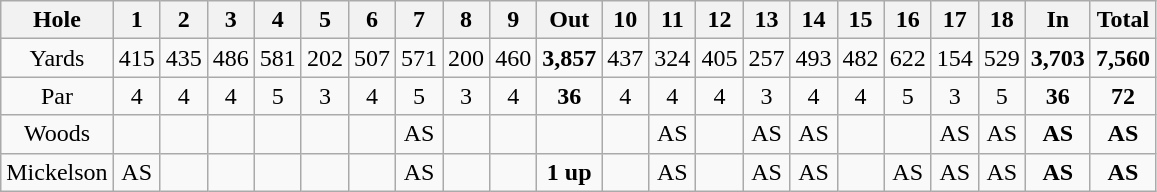<table class="wikitable" style="text-align:center">
<tr>
<th align="left">Hole</th>
<th>1</th>
<th>2</th>
<th>3</th>
<th>4</th>
<th>5</th>
<th>6</th>
<th>7</th>
<th>8</th>
<th>9</th>
<th>Out</th>
<th>10</th>
<th>11</th>
<th>12</th>
<th>13</th>
<th>14</th>
<th>15</th>
<th>16</th>
<th>17</th>
<th>18</th>
<th>In</th>
<th>Total</th>
</tr>
<tr>
<td align="center">Yards</td>
<td>415</td>
<td>435</td>
<td>486</td>
<td>581</td>
<td>202</td>
<td>507</td>
<td>571</td>
<td>200</td>
<td>460</td>
<td><strong>3,857</strong></td>
<td>437</td>
<td>324</td>
<td>405</td>
<td>257</td>
<td>493</td>
<td>482</td>
<td>622</td>
<td>154</td>
<td>529</td>
<td><strong>3,703</strong></td>
<td><strong>7,560</strong></td>
</tr>
<tr>
<td align="center">Par</td>
<td>4</td>
<td>4</td>
<td>4</td>
<td>5</td>
<td>3</td>
<td>4</td>
<td>5</td>
<td>3</td>
<td>4</td>
<td><strong>36</strong></td>
<td>4</td>
<td>4</td>
<td>4</td>
<td>3</td>
<td>4</td>
<td>4</td>
<td>5</td>
<td>3</td>
<td>5</td>
<td><strong>36</strong></td>
<td><strong>72 </strong></td>
</tr>
<tr>
<td align="center">Woods</td>
<td><a href='#'></a></td>
<td></td>
<td></td>
<td></td>
<td></td>
<td></td>
<td>AS</td>
<td></td>
<td></td>
<td></td>
<td></td>
<td>AS</td>
<td></td>
<td>AS</td>
<td>AS</td>
<td></td>
<td></td>
<td>AS</td>
<td>AS</td>
<td><strong>AS</strong></td>
<td><strong>AS</strong></td>
</tr>
<tr>
<td align="center">Mickelson</td>
<td>AS</td>
<td></td>
<td></td>
<td></td>
<td></td>
<td></td>
<td>AS</td>
<td></td>
<td></td>
<td><strong>1 up</strong></td>
<td></td>
<td>AS</td>
<td></td>
<td>AS</td>
<td>AS</td>
<td></td>
<td>AS</td>
<td>AS</td>
<td>AS</td>
<td><strong>AS</strong></td>
<td><strong>AS</strong></td>
</tr>
</table>
